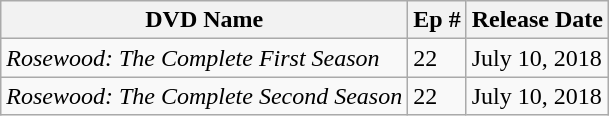<table class="wikitable">
<tr>
<th>DVD Name</th>
<th>Ep #</th>
<th>Release Date</th>
</tr>
<tr>
<td><em>Rosewood: The Complete First Season</em></td>
<td>22</td>
<td>July 10, 2018</td>
</tr>
<tr>
<td><em>Rosewood: The Complete Second Season</em></td>
<td>22</td>
<td>July 10, 2018</td>
</tr>
</table>
